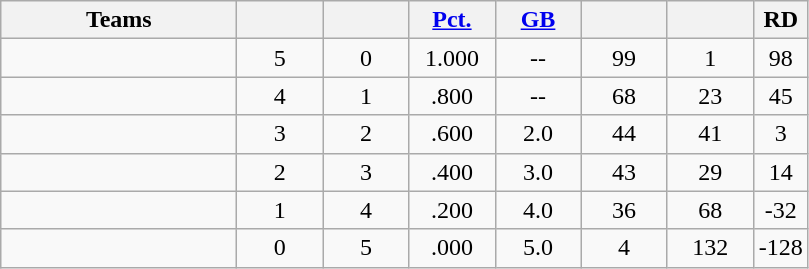<table class="wikitable" style="text-align:center;">
<tr>
<th width="150px">Teams</th>
<th width="50px"></th>
<th width="50px"></th>
<th width="50px"><a href='#'>Pct.</a></th>
<th width="50px"><a href='#'>GB</a></th>
<th width="50px"></th>
<th width="50px"></th>
<th>RD</th>
</tr>
<tr style="background-color:">
<td align="left"></td>
<td>5</td>
<td>0</td>
<td>1.000</td>
<td>--</td>
<td>99</td>
<td>1</td>
<td>98</td>
</tr>
<tr style="background-color:">
<td align="left"></td>
<td>4</td>
<td>1</td>
<td>.800</td>
<td>--</td>
<td>68</td>
<td>23</td>
<td>45</td>
</tr>
<tr style="background-color:">
<td align="left"></td>
<td>3</td>
<td>2</td>
<td>.600</td>
<td>2.0</td>
<td>44</td>
<td>41</td>
<td>3</td>
</tr>
<tr style="background-color:">
<td align="left"></td>
<td>2</td>
<td>3</td>
<td>.400</td>
<td>3.0</td>
<td>43</td>
<td>29</td>
<td>14</td>
</tr>
<tr style="background-color:">
<td align="left"></td>
<td>1</td>
<td>4</td>
<td>.200</td>
<td>4.0</td>
<td>36</td>
<td>68</td>
<td>-32</td>
</tr>
<tr style="background-color:">
<td align="left"></td>
<td>0</td>
<td>5</td>
<td>.000</td>
<td>5.0</td>
<td>4</td>
<td>132</td>
<td>-128</td>
</tr>
</table>
